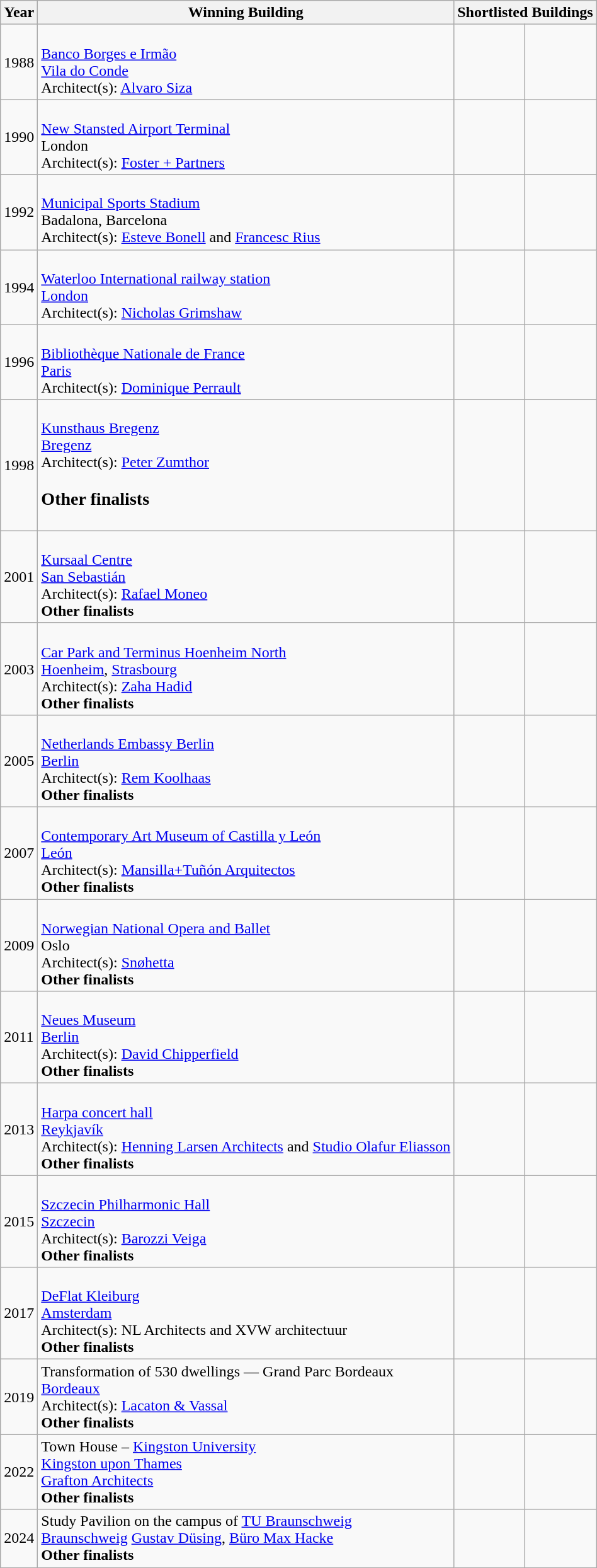<table class="wikitable sortable">
<tr>
<th>Year</th>
<th>Winning Building</th>
<th colspan="2" class="unsortable">Shortlisted Buildings</th>
</tr>
<tr>
<td>1988</td>
<td><br><a href='#'>Banco Borges e Irmão</a><br> <a href='#'>Vila do Conde</a><br>Architect(s): <a href='#'>Alvaro Siza</a></td>
<td></td>
<td></td>
</tr>
<tr>
<td>1990</td>
<td><br><a href='#'>New Stansted Airport Terminal</a><br> London<br>Architect(s): <a href='#'>Foster + Partners</a></td>
<td></td>
<td></td>
</tr>
<tr>
<td>1992</td>
<td><br><a href='#'>Municipal Sports Stadium</a><br> Badalona, Barcelona<br>Architect(s): <a href='#'>Esteve Bonell</a> and <a href='#'>Francesc Rius</a></td>
<td></td>
<td></td>
</tr>
<tr>
<td>1994</td>
<td><br><a href='#'>Waterloo International railway station</a><br> <a href='#'>London</a><br>Architect(s): <a href='#'>Nicholas Grimshaw</a></td>
<td></td>
<td></td>
</tr>
<tr>
<td>1996</td>
<td><br><a href='#'>Bibliothèque Nationale de France</a><br> <a href='#'>Paris</a><br>Architect(s): <a href='#'>Dominique Perrault</a></td>
<td></td>
<td></td>
</tr>
<tr>
<td>1998</td>
<td><br><a href='#'>Kunsthaus Bregenz</a><br> <a href='#'>Bregenz</a><br>Architect(s): <a href='#'>Peter Zumthor</a><h3>Other finalists</h3></td>
<td></td>
<td></td>
</tr>
<tr>
<td>2001</td>
<td><br><a href='#'>Kursaal Centre</a><br> <a href='#'>San Sebastián</a><br>Architect(s): <a href='#'>Rafael Moneo</a><br><strong>Other finalists</strong></td>
<td></td>
<td></td>
</tr>
<tr>
<td>2003</td>
<td><br><a href='#'>Car Park and Terminus Hoenheim North</a><br> <a href='#'>Hoenheim</a>, <a href='#'>Strasbourg</a><br>Architect(s): <a href='#'>Zaha Hadid</a><br><strong>Other finalists</strong></td>
<td></td>
<td></td>
</tr>
<tr>
<td>2005</td>
<td><br><a href='#'>Netherlands Embassy Berlin</a><br> <a href='#'>Berlin</a><br>Architect(s): <a href='#'>Rem Koolhaas</a><br><strong>Other finalists</strong></td>
<td></td>
<td></td>
</tr>
<tr>
<td>2007</td>
<td><br><a href='#'>Contemporary Art Museum of Castilla y León</a><br> <a href='#'>León</a><br>Architect(s): <a href='#'>Mansilla+Tuñón Arquitectos</a><br><strong>Other finalists</strong></td>
<td></td>
<td></td>
</tr>
<tr>
<td>2009</td>
<td><br><a href='#'>Norwegian National Opera and Ballet</a><br> Oslo<br>Architect(s): <a href='#'>Snøhetta</a><br><strong>Other finalists</strong></td>
<td></td>
<td></td>
</tr>
<tr>
<td>2011</td>
<td><br><a href='#'>Neues Museum</a><br> <a href='#'>Berlin</a><br>Architect(s): <a href='#'>David Chipperfield</a><br><strong>Other finalists</strong></td>
<td></td>
<td></td>
</tr>
<tr>
<td>2013</td>
<td><br><a href='#'>Harpa concert hall</a><br> <a href='#'>Reykjavík</a><br>Architect(s): <a href='#'>Henning Larsen Architects</a> and <a href='#'>Studio Olafur Eliasson</a><br><strong>Other finalists</strong></td>
<td></td>
<td></td>
</tr>
<tr>
<td>2015</td>
<td><br><a href='#'>Szczecin Philharmonic Hall</a><br> <a href='#'>Szczecin</a><br>Architect(s): <a href='#'>Barozzi Veiga</a><br><strong>Other finalists</strong></td>
<td></td>
<td></td>
</tr>
<tr>
<td>2017</td>
<td><br><a href='#'>DeFlat Kleiburg</a><br> <a href='#'>Amsterdam</a><br>Architect(s): NL Architects and XVW architectuur<br><strong>Other finalists</strong></td>
<td></td>
<td></td>
</tr>
<tr>
<td>2019</td>
<td>Transformation of 530 dwellings — Grand Parc Bordeaux<br> <a href='#'>Bordeaux</a><br>Architect(s): <a href='#'>Lacaton & Vassal</a><br><strong>Other finalists</strong></td>
<td></td>
<td></td>
</tr>
<tr>
<td>2022</td>
<td>Town House – <a href='#'>Kingston University</a><br> <a href='#'>Kingston upon Thames</a><br><a href='#'>Grafton Architects</a><br><strong>Other finalists</strong></td>
<td></td>
<td></td>
</tr>
<tr>
<td>2024</td>
<td>Study Pavilion on the campus of <a href='#'>TU Braunschweig</a><br><a href='#'>Braunschweig</a> <a href='#'>Gustav Düsing</a>, <a href='#'>Büro Max Hacke</a><br><strong>Other finalists</strong></td>
<td><br></td>
<td><br></td>
</tr>
</table>
